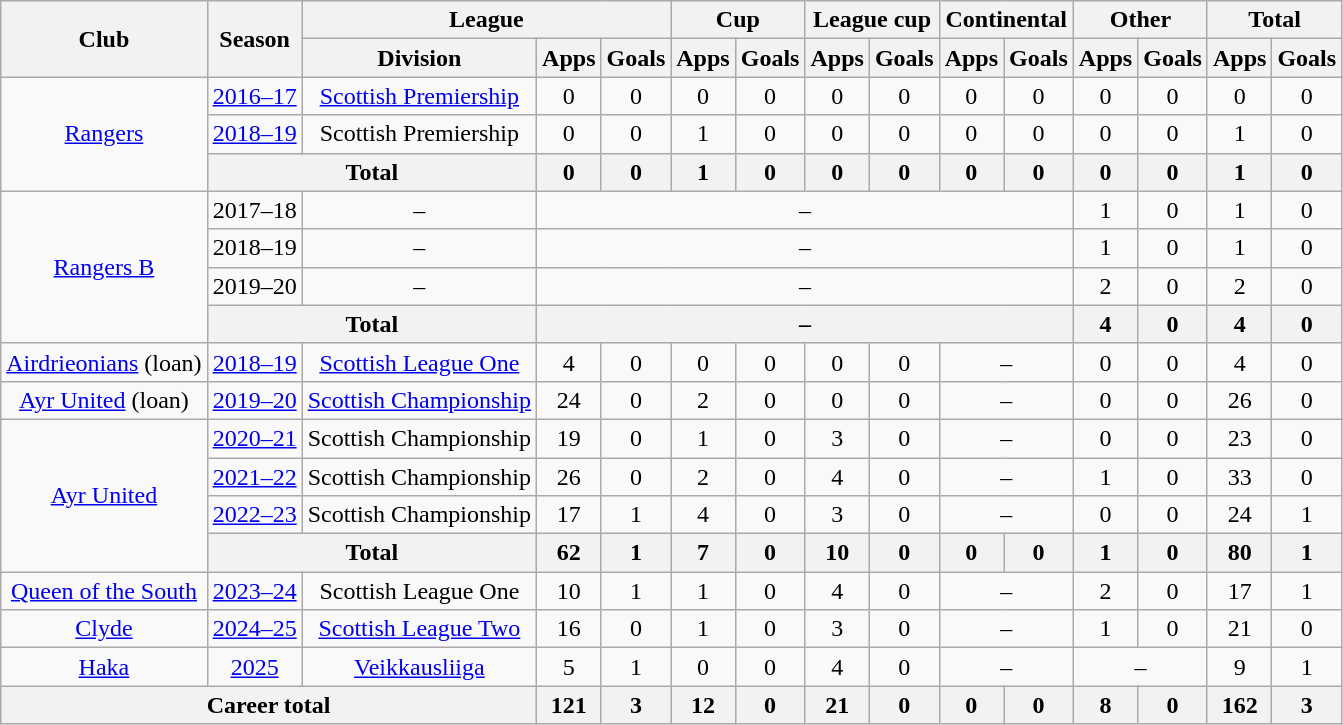<table class="wikitable" style="text-align:center">
<tr>
<th rowspan="2">Club</th>
<th rowspan="2">Season</th>
<th colspan="3">League</th>
<th colspan="2">Cup</th>
<th colspan="2">League cup</th>
<th colspan="2">Continental</th>
<th colspan="2">Other</th>
<th colspan="2">Total</th>
</tr>
<tr>
<th>Division</th>
<th>Apps</th>
<th>Goals</th>
<th>Apps</th>
<th>Goals</th>
<th>Apps</th>
<th>Goals</th>
<th>Apps</th>
<th>Goals</th>
<th>Apps</th>
<th>Goals</th>
<th>Apps</th>
<th>Goals</th>
</tr>
<tr>
<td rowspan=3><a href='#'>Rangers</a></td>
<td><a href='#'>2016–17</a></td>
<td><a href='#'>Scottish Premiership</a></td>
<td>0</td>
<td>0</td>
<td>0</td>
<td>0</td>
<td>0</td>
<td>0</td>
<td>0</td>
<td>0</td>
<td>0</td>
<td>0</td>
<td>0</td>
<td>0</td>
</tr>
<tr>
<td><a href='#'>2018–19</a></td>
<td>Scottish Premiership</td>
<td>0</td>
<td>0</td>
<td>1</td>
<td>0</td>
<td>0</td>
<td>0</td>
<td>0</td>
<td>0</td>
<td>0</td>
<td>0</td>
<td>1</td>
<td>0</td>
</tr>
<tr>
<th colspan=2>Total</th>
<th>0</th>
<th>0</th>
<th>1</th>
<th>0</th>
<th>0</th>
<th>0</th>
<th>0</th>
<th>0</th>
<th>0</th>
<th>0</th>
<th>1</th>
<th>0</th>
</tr>
<tr>
<td rowspan=4><a href='#'>Rangers B</a></td>
<td>2017–18</td>
<td>–</td>
<td colspan=8>–</td>
<td>1</td>
<td>0</td>
<td>1</td>
<td>0</td>
</tr>
<tr>
<td>2018–19</td>
<td>–</td>
<td colspan=8>–</td>
<td>1</td>
<td>0</td>
<td>1</td>
<td>0</td>
</tr>
<tr>
<td>2019–20</td>
<td>–</td>
<td colspan=8>–</td>
<td>2</td>
<td>0</td>
<td>2</td>
<td>0</td>
</tr>
<tr>
<th colspan=2>Total</th>
<th colspan=8>–</th>
<th>4</th>
<th>0</th>
<th>4</th>
<th>0</th>
</tr>
<tr>
<td><a href='#'>Airdrieonians</a> (loan)</td>
<td><a href='#'>2018–19</a></td>
<td><a href='#'>Scottish League One</a></td>
<td>4</td>
<td>0</td>
<td>0</td>
<td>0</td>
<td>0</td>
<td>0</td>
<td colspan=2>–</td>
<td>0</td>
<td>0</td>
<td>4</td>
<td>0</td>
</tr>
<tr>
<td><a href='#'>Ayr United</a> (loan)</td>
<td><a href='#'>2019–20</a></td>
<td><a href='#'>Scottish Championship</a></td>
<td>24</td>
<td>0</td>
<td>2</td>
<td>0</td>
<td>0</td>
<td>0</td>
<td colspan=2>–</td>
<td>0</td>
<td>0</td>
<td>26</td>
<td>0</td>
</tr>
<tr>
<td rowspan=4><a href='#'>Ayr United</a></td>
<td><a href='#'>2020–21</a></td>
<td>Scottish Championship</td>
<td>19</td>
<td>0</td>
<td>1</td>
<td>0</td>
<td>3</td>
<td>0</td>
<td colspan=2>–</td>
<td>0</td>
<td>0</td>
<td>23</td>
<td>0</td>
</tr>
<tr>
<td><a href='#'>2021–22</a></td>
<td>Scottish Championship</td>
<td>26</td>
<td>0</td>
<td>2</td>
<td>0</td>
<td>4</td>
<td>0</td>
<td colspan=2>–</td>
<td>1</td>
<td>0</td>
<td>33</td>
<td>0</td>
</tr>
<tr>
<td><a href='#'>2022–23</a></td>
<td>Scottish Championship</td>
<td>17</td>
<td>1</td>
<td>4</td>
<td>0</td>
<td>3</td>
<td>0</td>
<td colspan=2>–</td>
<td>0</td>
<td>0</td>
<td>24</td>
<td>1</td>
</tr>
<tr>
<th colspan=2>Total</th>
<th>62</th>
<th>1</th>
<th>7</th>
<th>0</th>
<th>10</th>
<th>0</th>
<th>0</th>
<th>0</th>
<th>1</th>
<th>0</th>
<th>80</th>
<th>1</th>
</tr>
<tr>
<td><a href='#'>Queen of the South</a></td>
<td><a href='#'>2023–24</a></td>
<td>Scottish League One</td>
<td>10</td>
<td>1</td>
<td>1</td>
<td>0</td>
<td>4</td>
<td>0</td>
<td colspan=2>–</td>
<td>2</td>
<td>0</td>
<td>17</td>
<td>1</td>
</tr>
<tr>
<td><a href='#'>Clyde</a></td>
<td><a href='#'>2024–25</a></td>
<td><a href='#'>Scottish League Two</a></td>
<td>16</td>
<td>0</td>
<td>1</td>
<td>0</td>
<td>3</td>
<td>0</td>
<td colspan=2>–</td>
<td>1</td>
<td>0</td>
<td>21</td>
<td>0</td>
</tr>
<tr>
<td><a href='#'>Haka</a></td>
<td><a href='#'>2025</a></td>
<td><a href='#'>Veikkausliiga</a></td>
<td>5</td>
<td>1</td>
<td>0</td>
<td>0</td>
<td>4</td>
<td>0</td>
<td colspan=2>–</td>
<td colspan=2>–</td>
<td>9</td>
<td>1</td>
</tr>
<tr>
<th colspan="3">Career total</th>
<th>121</th>
<th>3</th>
<th>12</th>
<th>0</th>
<th>21</th>
<th>0</th>
<th>0</th>
<th>0</th>
<th>8</th>
<th>0</th>
<th>162</th>
<th>3</th>
</tr>
</table>
